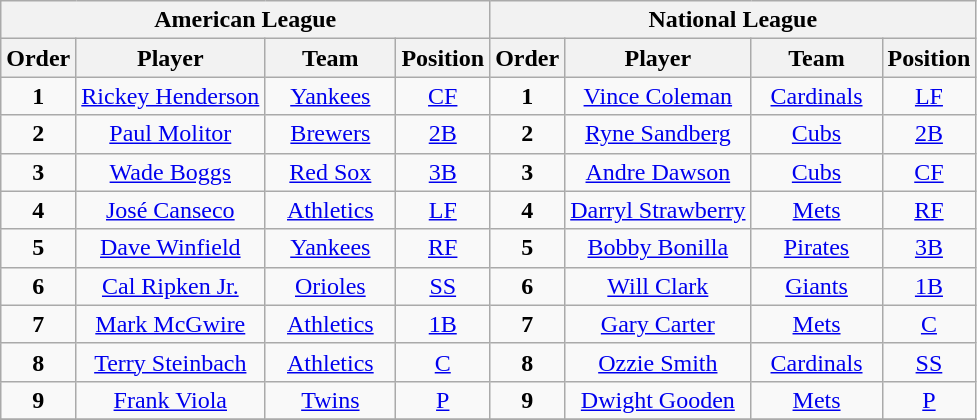<table class="wikitable" style="font-size: 100%; text-align:center;">
<tr>
<th colspan="4">American League</th>
<th colspan="4">National League</th>
</tr>
<tr>
<th>Order</th>
<th>Player</th>
<th width="80">Team</th>
<th>Position</th>
<th>Order</th>
<th>Player</th>
<th width="80">Team</th>
<th>Position</th>
</tr>
<tr>
<td><strong>1</strong></td>
<td><a href='#'>Rickey Henderson</a></td>
<td><a href='#'>Yankees</a></td>
<td><a href='#'>CF</a></td>
<td><strong>1</strong></td>
<td><a href='#'>Vince Coleman</a></td>
<td><a href='#'>Cardinals</a></td>
<td><a href='#'>LF</a></td>
</tr>
<tr>
<td><strong>2</strong></td>
<td><a href='#'>Paul Molitor</a></td>
<td><a href='#'>Brewers</a></td>
<td><a href='#'>2B</a></td>
<td><strong>2</strong></td>
<td><a href='#'>Ryne Sandberg</a></td>
<td><a href='#'>Cubs</a></td>
<td><a href='#'>2B</a></td>
</tr>
<tr>
<td><strong>3</strong></td>
<td><a href='#'>Wade Boggs</a></td>
<td><a href='#'>Red Sox</a></td>
<td><a href='#'>3B</a></td>
<td><strong>3</strong></td>
<td><a href='#'>Andre Dawson</a></td>
<td><a href='#'>Cubs</a></td>
<td><a href='#'>CF</a></td>
</tr>
<tr>
<td><strong>4</strong></td>
<td><a href='#'>José Canseco</a></td>
<td><a href='#'>Athletics</a></td>
<td><a href='#'>LF</a></td>
<td><strong>4</strong></td>
<td><a href='#'>Darryl Strawberry</a></td>
<td><a href='#'>Mets</a></td>
<td><a href='#'>RF</a></td>
</tr>
<tr>
<td><strong>5</strong></td>
<td><a href='#'>Dave Winfield</a></td>
<td><a href='#'>Yankees</a></td>
<td><a href='#'>RF</a></td>
<td><strong>5</strong></td>
<td><a href='#'>Bobby Bonilla</a></td>
<td><a href='#'>Pirates</a></td>
<td><a href='#'>3B</a></td>
</tr>
<tr>
<td><strong>6</strong></td>
<td><a href='#'>Cal Ripken Jr.</a></td>
<td><a href='#'>Orioles</a></td>
<td><a href='#'>SS</a></td>
<td><strong>6</strong></td>
<td><a href='#'>Will Clark</a></td>
<td><a href='#'>Giants</a></td>
<td><a href='#'>1B</a></td>
</tr>
<tr>
<td><strong>7</strong></td>
<td><a href='#'>Mark McGwire</a></td>
<td><a href='#'>Athletics</a></td>
<td><a href='#'>1B</a></td>
<td><strong>7</strong></td>
<td><a href='#'>Gary Carter</a></td>
<td><a href='#'>Mets</a></td>
<td><a href='#'>C</a></td>
</tr>
<tr>
<td><strong>8</strong></td>
<td><a href='#'>Terry Steinbach</a></td>
<td><a href='#'>Athletics</a></td>
<td><a href='#'>C</a></td>
<td><strong>8</strong></td>
<td><a href='#'>Ozzie Smith</a></td>
<td><a href='#'>Cardinals</a></td>
<td><a href='#'>SS</a></td>
</tr>
<tr>
<td><strong>9</strong></td>
<td><a href='#'>Frank Viola</a></td>
<td><a href='#'>Twins</a></td>
<td><a href='#'>P</a></td>
<td><strong>9</strong></td>
<td><a href='#'>Dwight Gooden</a></td>
<td><a href='#'>Mets</a></td>
<td><a href='#'>P</a></td>
</tr>
<tr>
</tr>
</table>
